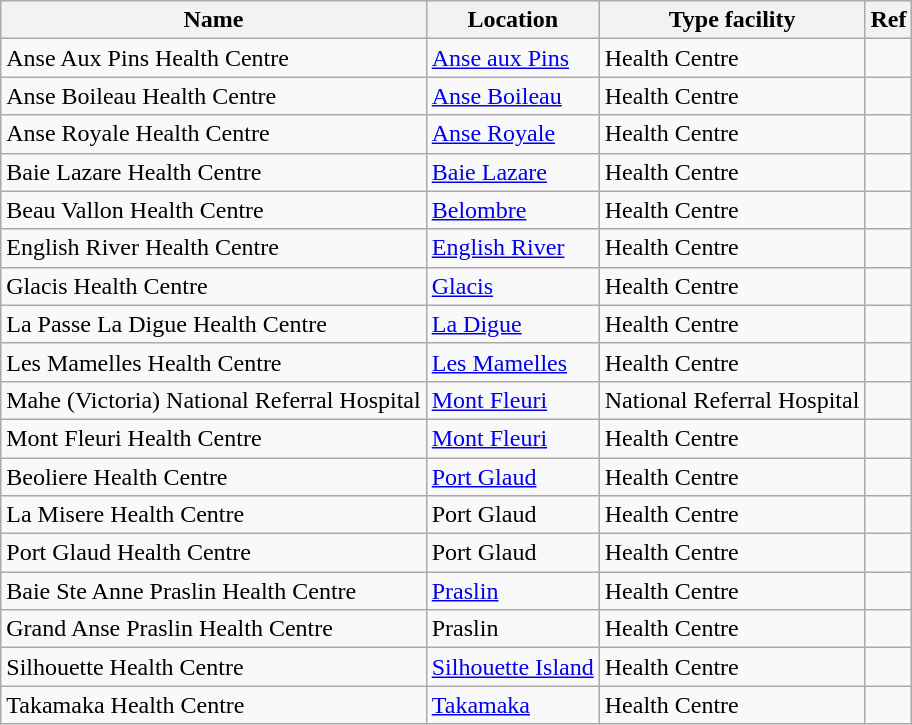<table class="wikitable sortable plainrowheaders" summary="Medical facilities in the Seychelles">
<tr>
<th>Name</th>
<th>Location</th>
<th>Type facility</th>
<th>Ref</th>
</tr>
<tr>
<td>Anse Aux Pins Health Centre</td>
<td><a href='#'>Anse aux Pins</a></td>
<td>Health Centre</td>
<td></td>
</tr>
<tr>
<td>Anse Boileau Health Centre</td>
<td><a href='#'>Anse Boileau</a></td>
<td>Health Centre</td>
<td></td>
</tr>
<tr>
<td>Anse Royale Health Centre</td>
<td><a href='#'>Anse Royale</a></td>
<td>Health Centre</td>
<td></td>
</tr>
<tr>
<td>Baie Lazare Health Centre</td>
<td><a href='#'>Baie Lazare</a></td>
<td>Health Centre</td>
<td></td>
</tr>
<tr>
<td>Beau Vallon Health Centre</td>
<td><a href='#'>Belombre</a></td>
<td>Health Centre</td>
<td></td>
</tr>
<tr>
<td>English River Health Centre</td>
<td><a href='#'>English River</a></td>
<td>Health Centre</td>
<td></td>
</tr>
<tr>
<td>Glacis Health Centre</td>
<td><a href='#'>Glacis</a></td>
<td>Health Centre</td>
<td></td>
</tr>
<tr>
<td>La Passe La Digue Health Centre</td>
<td><a href='#'>La Digue</a></td>
<td>Health Centre</td>
<td></td>
</tr>
<tr>
<td>Les Mamelles Health Centre</td>
<td><a href='#'>Les Mamelles</a></td>
<td>Health Centre</td>
<td></td>
</tr>
<tr>
<td>Mahe (Victoria) National Referral Hospital</td>
<td><a href='#'>Mont Fleuri</a></td>
<td>National Referral Hospital</td>
<td></td>
</tr>
<tr>
<td>Mont Fleuri Health Centre</td>
<td><a href='#'>Mont Fleuri</a></td>
<td>Health Centre</td>
<td></td>
</tr>
<tr>
<td>Beoliere Health Centre</td>
<td><a href='#'>Port Glaud</a></td>
<td>Health Centre</td>
<td></td>
</tr>
<tr>
<td>La Misere Health Centre</td>
<td>Port Glaud</td>
<td>Health Centre</td>
<td></td>
</tr>
<tr>
<td>Port Glaud Health Centre</td>
<td>Port Glaud</td>
<td>Health Centre</td>
<td></td>
</tr>
<tr>
<td>Baie Ste Anne Praslin Health Centre</td>
<td><a href='#'>Praslin</a></td>
<td>Health Centre</td>
<td></td>
</tr>
<tr>
<td>Grand Anse Praslin Health Centre</td>
<td>Praslin</td>
<td>Health Centre</td>
<td></td>
</tr>
<tr>
<td>Silhouette Health Centre</td>
<td><a href='#'>Silhouette Island</a></td>
<td>Health Centre</td>
<td></td>
</tr>
<tr>
<td>Takamaka Health Centre</td>
<td><a href='#'>Takamaka</a></td>
<td>Health Centre</td>
<td></td>
</tr>
</table>
